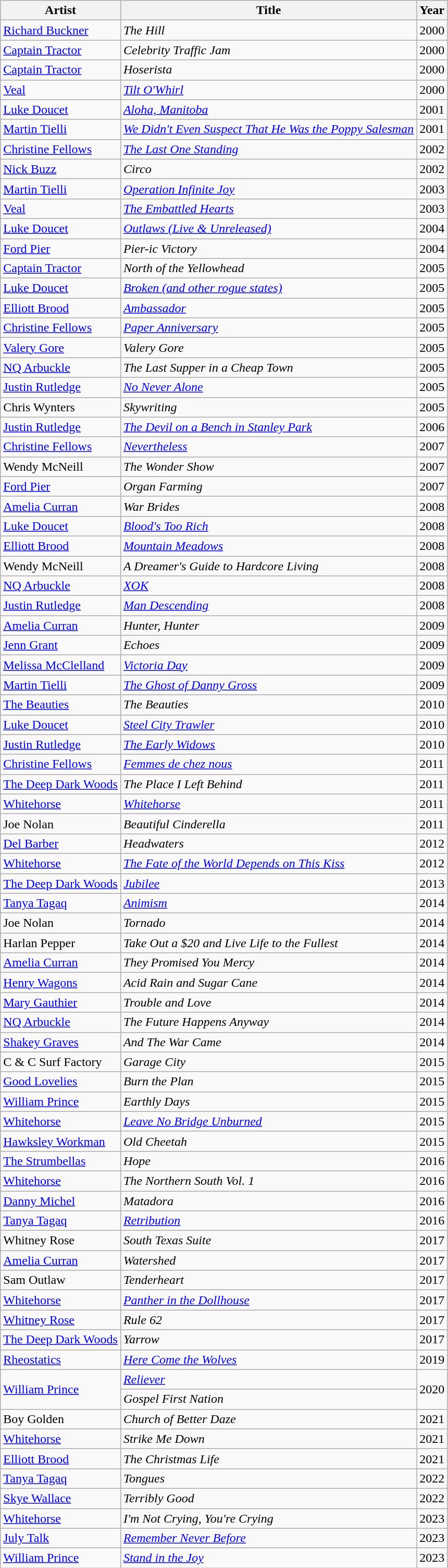<table class="wikitable sortable">
<tr>
<th>Artist</th>
<th>Title</th>
<th>Year</th>
</tr>
<tr>
<td><a href='#'>Richard Buckner</a></td>
<td><em>The Hill</em></td>
<td>2000</td>
</tr>
<tr>
<td><a href='#'>Captain Tractor</a></td>
<td><em>Celebrity Traffic Jam</em></td>
<td>2000</td>
</tr>
<tr>
<td><a href='#'>Captain Tractor</a></td>
<td><em>Hoserista</em></td>
<td>2000</td>
</tr>
<tr>
<td><a href='#'>Veal</a></td>
<td><em><a href='#'>Tilt O'Whirl</a></em></td>
<td>2000</td>
</tr>
<tr>
<td><a href='#'>Luke Doucet</a></td>
<td><em><a href='#'>Aloha, Manitoba</a></em></td>
<td>2001</td>
</tr>
<tr>
<td><a href='#'>Martin Tielli</a></td>
<td><em><a href='#'>We Didn't Even Suspect That He Was the Poppy Salesman</a></em></td>
<td>2001</td>
</tr>
<tr>
<td><a href='#'>Christine Fellows</a></td>
<td><em><a href='#'>The Last One Standing</a></em></td>
<td>2002</td>
</tr>
<tr>
<td><a href='#'>Nick Buzz</a></td>
<td><em>Circo</em></td>
<td>2002</td>
</tr>
<tr>
<td><a href='#'>Martin Tielli</a></td>
<td><em><a href='#'>Operation Infinite Joy</a></em></td>
<td>2003</td>
</tr>
<tr>
<td><a href='#'>Veal</a></td>
<td><em><a href='#'>The Embattled Hearts</a></em></td>
<td>2003</td>
</tr>
<tr>
<td><a href='#'>Luke Doucet</a></td>
<td><em><a href='#'>Outlaws (Live & Unreleased)</a></em></td>
<td>2004</td>
</tr>
<tr>
<td><a href='#'>Ford Pier</a></td>
<td><em>Pier-ic Victory</em></td>
<td>2004</td>
</tr>
<tr>
<td><a href='#'>Captain Tractor</a></td>
<td><em>North of the Yellowhead</em></td>
<td>2005</td>
</tr>
<tr>
<td><a href='#'>Luke Doucet</a></td>
<td><em><a href='#'>Broken (and other rogue states)</a></em></td>
<td>2005</td>
</tr>
<tr>
<td><a href='#'>Elliott Brood</a></td>
<td><em><a href='#'>Ambassador</a></em></td>
<td>2005</td>
</tr>
<tr>
<td><a href='#'>Christine Fellows</a></td>
<td><em><a href='#'>Paper Anniversary</a></em></td>
<td>2005</td>
</tr>
<tr>
<td><a href='#'>Valery Gore</a></td>
<td><em>Valery Gore</em></td>
<td>2005</td>
</tr>
<tr>
<td><a href='#'>NQ Arbuckle</a></td>
<td><em>The Last Supper in a Cheap Town</em></td>
<td>2005</td>
</tr>
<tr>
<td><a href='#'>Justin Rutledge</a></td>
<td><em><a href='#'>No Never Alone</a></em></td>
<td>2005</td>
</tr>
<tr>
<td>Chris Wynters</td>
<td><em>Skywriting</em></td>
<td>2005</td>
</tr>
<tr>
<td><a href='#'>Justin Rutledge</a></td>
<td><em><a href='#'>The Devil on a Bench in Stanley Park</a></em></td>
<td>2006</td>
</tr>
<tr>
<td><a href='#'>Christine Fellows</a></td>
<td><em><a href='#'>Nevertheless</a></em></td>
<td>2007</td>
</tr>
<tr>
<td>Wendy McNeill</td>
<td><em>The Wonder Show</em></td>
<td>2007</td>
</tr>
<tr>
<td><a href='#'>Ford Pier</a></td>
<td><em>Organ Farming</em></td>
<td>2007</td>
</tr>
<tr>
<td><a href='#'>Amelia Curran</a></td>
<td><em>War Brides</em></td>
<td>2008</td>
</tr>
<tr>
<td><a href='#'>Luke Doucet</a></td>
<td><em><a href='#'>Blood's Too Rich</a></em></td>
<td>2008</td>
</tr>
<tr>
<td><a href='#'>Elliott Brood</a></td>
<td><em><a href='#'>Mountain Meadows</a></em></td>
<td>2008</td>
</tr>
<tr>
<td>Wendy McNeill</td>
<td><em>A Dreamer's Guide to Hardcore Living</em></td>
<td>2008</td>
</tr>
<tr>
<td><a href='#'>NQ Arbuckle</a></td>
<td><em><a href='#'>XOK</a></em></td>
<td>2008</td>
</tr>
<tr>
<td><a href='#'>Justin Rutledge</a></td>
<td><em><a href='#'>Man Descending</a></em></td>
<td>2008</td>
</tr>
<tr>
<td><a href='#'>Amelia Curran</a></td>
<td><em>Hunter, Hunter</em></td>
<td>2009</td>
</tr>
<tr>
<td><a href='#'>Jenn Grant</a></td>
<td><em>Echoes</em></td>
<td>2009</td>
</tr>
<tr>
<td><a href='#'>Melissa McClelland</a></td>
<td><em><a href='#'>Victoria Day</a></em></td>
<td>2009</td>
</tr>
<tr>
<td><a href='#'>Martin Tielli</a></td>
<td><em><a href='#'>The Ghost of Danny Gross</a></em></td>
<td>2009</td>
</tr>
<tr>
<td><a href='#'>The Beauties</a></td>
<td><em>The Beauties</em></td>
<td>2010</td>
</tr>
<tr>
<td><a href='#'>Luke Doucet</a></td>
<td><em><a href='#'>Steel City Trawler</a></em></td>
<td>2010</td>
</tr>
<tr>
<td><a href='#'>Justin Rutledge</a></td>
<td><em><a href='#'>The Early Widows</a></em></td>
<td>2010</td>
</tr>
<tr>
<td><a href='#'>Christine Fellows</a></td>
<td><em><a href='#'>Femmes de chez nous</a></em></td>
<td>2011</td>
</tr>
<tr>
<td><a href='#'>The Deep Dark Woods</a></td>
<td><em>The Place I Left Behind</em></td>
<td>2011</td>
</tr>
<tr>
<td><a href='#'>Whitehorse</a></td>
<td><em><a href='#'>Whitehorse</a></em></td>
<td>2011</td>
</tr>
<tr>
<td>Joe Nolan</td>
<td><em>Beautiful Cinderella</em></td>
<td>2011</td>
</tr>
<tr>
<td><a href='#'>Del Barber</a></td>
<td><em>Headwaters</em></td>
<td>2012</td>
</tr>
<tr>
<td><a href='#'>Whitehorse</a></td>
<td><em><a href='#'>The Fate of the World Depends on This Kiss</a></em></td>
<td>2012</td>
</tr>
<tr>
<td><a href='#'>The Deep Dark Woods</a></td>
<td><em><a href='#'>Jubilee</a></em></td>
<td>2013</td>
</tr>
<tr>
<td><a href='#'>Tanya Tagaq</a></td>
<td><em><a href='#'>Animism</a></em></td>
<td>2014</td>
</tr>
<tr>
<td>Joe Nolan</td>
<td><em>Tornado</em></td>
<td>2014</td>
</tr>
<tr>
<td>Harlan Pepper</td>
<td><em>Take Out a $20 and Live Life to the Fullest</em></td>
<td>2014</td>
</tr>
<tr>
<td><a href='#'>Amelia Curran</a></td>
<td><em>They Promised You Mercy</em></td>
<td>2014</td>
</tr>
<tr>
<td><a href='#'>Henry Wagons</a></td>
<td><em>Acid Rain and Sugar Cane</em></td>
<td>2014</td>
</tr>
<tr>
<td><a href='#'>Mary Gauthier</a></td>
<td><em>Trouble and Love</em></td>
<td>2014</td>
</tr>
<tr>
<td><a href='#'>NQ Arbuckle</a></td>
<td><em>The Future Happens Anyway</em></td>
<td>2014</td>
</tr>
<tr>
<td><a href='#'>Shakey Graves</a></td>
<td><em>And The War Came</em></td>
<td>2014</td>
</tr>
<tr>
<td>C & C Surf Factory</td>
<td><em>Garage City</em></td>
<td>2015</td>
</tr>
<tr>
<td><a href='#'>Good Lovelies</a></td>
<td><em>Burn the Plan</em></td>
<td>2015</td>
</tr>
<tr>
<td><a href='#'>William Prince</a></td>
<td><em>Earthly Days</em></td>
<td>2015</td>
</tr>
<tr>
<td><a href='#'>Whitehorse</a></td>
<td><em><a href='#'>Leave No Bridge Unburned</a></em></td>
<td>2015</td>
</tr>
<tr>
<td><a href='#'>Hawksley Workman</a></td>
<td><em>Old Cheetah</em></td>
<td>2015</td>
</tr>
<tr>
<td><a href='#'>The Strumbellas</a></td>
<td><em>Hope</em></td>
<td>2016</td>
</tr>
<tr>
<td><a href='#'>Whitehorse</a></td>
<td><em>The Northern South Vol. 1</em></td>
<td>2016</td>
</tr>
<tr>
<td><a href='#'>Danny Michel</a></td>
<td><em>Matadora</em></td>
<td>2016</td>
</tr>
<tr>
<td><a href='#'>Tanya Tagaq</a></td>
<td><em><a href='#'>Retribution</a></em></td>
<td>2016</td>
</tr>
<tr>
<td>Whitney Rose</td>
<td><em>South Texas Suite</em></td>
<td>2017</td>
</tr>
<tr>
<td><a href='#'>Amelia Curran</a></td>
<td><em>Watershed</em></td>
<td>2017</td>
</tr>
<tr>
<td>Sam Outlaw</td>
<td><em>Tenderheart</em></td>
<td>2017</td>
</tr>
<tr>
<td><a href='#'>Whitehorse</a></td>
<td><em><a href='#'>Panther in the Dollhouse</a></em></td>
<td>2017</td>
</tr>
<tr>
<td><a href='#'>Whitney Rose</a></td>
<td><em>Rule 62</em></td>
<td>2017</td>
</tr>
<tr>
<td><a href='#'>The Deep Dark Woods</a></td>
<td><em>Yarrow</em></td>
<td>2017</td>
</tr>
<tr>
<td><a href='#'>Rheostatics</a></td>
<td><em><a href='#'>Here Come the Wolves</a></em></td>
<td>2019</td>
</tr>
<tr>
<td rowspan=2><a href='#'>William Prince</a></td>
<td><em><a href='#'>Reliever</a></em></td>
<td rowspan=2>2020</td>
</tr>
<tr>
<td><em>Gospel First Nation</em></td>
</tr>
<tr>
<td>Boy Golden</td>
<td><em>Church of Better Daze</em></td>
<td>2021</td>
</tr>
<tr>
<td><a href='#'>Whitehorse</a></td>
<td><em>Strike Me Down</em></td>
<td>2021</td>
</tr>
<tr>
<td><a href='#'>Elliott Brood</a></td>
<td><em>The Christmas Life</em></td>
<td>2021</td>
</tr>
<tr>
<td><a href='#'>Tanya Tagaq</a></td>
<td><em>Tongues</em></td>
<td>2022</td>
</tr>
<tr>
<td><a href='#'>Skye Wallace</a></td>
<td><em>Terribly Good</em></td>
<td>2022</td>
</tr>
<tr>
<td><a href='#'>Whitehorse</a></td>
<td><em>I'm Not Crying, You're Crying</em></td>
<td>2023</td>
</tr>
<tr>
<td><a href='#'>July Talk</a></td>
<td><em><a href='#'>Remember Never Before</a></em></td>
<td>2023</td>
</tr>
<tr>
<td><a href='#'>William Prince</a></td>
<td><em><a href='#'>Stand in the Joy</a></em></td>
<td>2023</td>
</tr>
</table>
